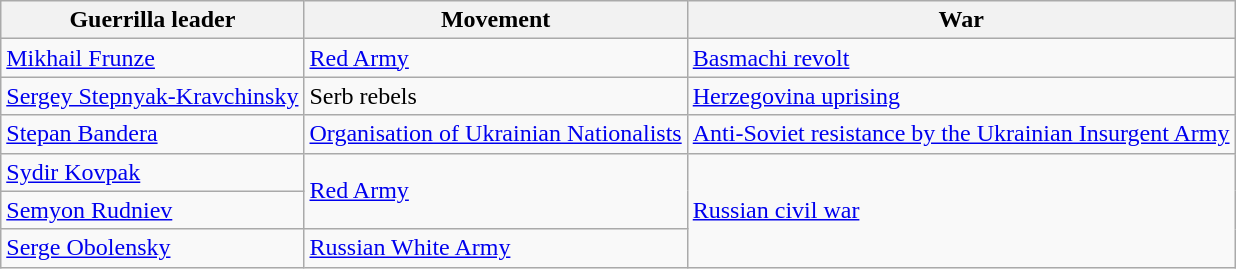<table class="wikitable">
<tr>
<th>Guerrilla leader</th>
<th>Movement</th>
<th>War</th>
</tr>
<tr>
<td><a href='#'>Mikhail Frunze</a></td>
<td><a href='#'>Red Army</a></td>
<td><a href='#'>Basmachi revolt</a></td>
</tr>
<tr>
<td><a href='#'>Sergey Stepnyak-Kravchinsky</a></td>
<td>Serb rebels</td>
<td><a href='#'>Herzegovina uprising</a></td>
</tr>
<tr>
<td><a href='#'>Stepan Bandera</a></td>
<td><a href='#'>Organisation of Ukrainian Nationalists</a></td>
<td><a href='#'>Anti-Soviet resistance by the Ukrainian Insurgent Army</a></td>
</tr>
<tr>
<td><a href='#'>Sydir Kovpak</a></td>
<td rowspan="2"><a href='#'>Red Army</a></td>
<td rowspan="3"><a href='#'>Russian civil war</a></td>
</tr>
<tr>
<td><a href='#'>Semyon Rudniev</a></td>
</tr>
<tr>
<td><a href='#'>Serge Obolensky</a></td>
<td><a href='#'>Russian White Army</a></td>
</tr>
</table>
